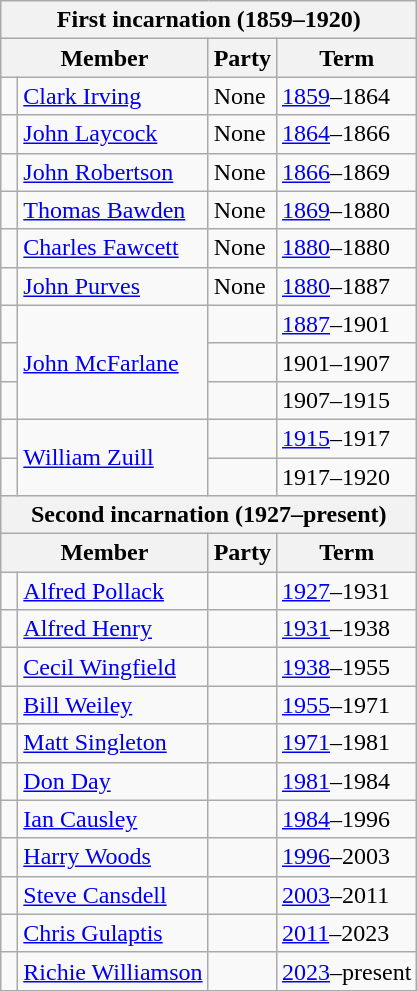<table class="wikitable">
<tr>
<th colspan="4">First incarnation (1859–1920)</th>
</tr>
<tr>
<th colspan="2">Member</th>
<th>Party</th>
<th>Term</th>
</tr>
<tr>
<td> </td>
<td><a href='#'>Clark Irving</a></td>
<td>None</td>
<td><a href='#'>1859</a>–1864</td>
</tr>
<tr>
<td> </td>
<td><a href='#'>John Laycock</a></td>
<td>None</td>
<td><a href='#'>1864</a>–1866</td>
</tr>
<tr>
<td> </td>
<td><a href='#'>John Robertson</a></td>
<td>None</td>
<td><a href='#'>1866</a>–1869</td>
</tr>
<tr>
<td> </td>
<td><a href='#'>Thomas Bawden</a></td>
<td>None</td>
<td><a href='#'>1869</a>–1880</td>
</tr>
<tr>
<td> </td>
<td><a href='#'>Charles Fawcett</a></td>
<td>None</td>
<td><a href='#'>1880</a>–1880</td>
</tr>
<tr>
<td> </td>
<td><a href='#'>John Purves</a></td>
<td>None</td>
<td><a href='#'>1880</a>–1887</td>
</tr>
<tr>
<td> </td>
<td rowspan="3"><a href='#'>John McFarlane</a></td>
<td></td>
<td><a href='#'>1887</a>–1901</td>
</tr>
<tr>
<td> </td>
<td></td>
<td>1901–1907</td>
</tr>
<tr>
<td> </td>
<td></td>
<td>1907–1915</td>
</tr>
<tr>
<td> </td>
<td rowspan="2"><a href='#'>William Zuill</a></td>
<td></td>
<td><a href='#'>1915</a>–1917</td>
</tr>
<tr>
<td> </td>
<td></td>
<td>1917–1920</td>
</tr>
<tr>
<th colspan="4">Second incarnation (1927–present)</th>
</tr>
<tr>
<th colspan="2">Member</th>
<th>Party</th>
<th>Term</th>
</tr>
<tr>
<td> </td>
<td><a href='#'>Alfred Pollack</a></td>
<td></td>
<td><a href='#'>1927</a>–1931</td>
</tr>
<tr>
<td> </td>
<td><a href='#'>Alfred Henry</a></td>
<td></td>
<td><a href='#'>1931</a>–1938</td>
</tr>
<tr>
<td> </td>
<td><a href='#'>Cecil Wingfield</a></td>
<td></td>
<td><a href='#'>1938</a>–1955</td>
</tr>
<tr>
<td> </td>
<td><a href='#'>Bill Weiley</a></td>
<td></td>
<td><a href='#'>1955</a>–1971</td>
</tr>
<tr>
<td> </td>
<td><a href='#'>Matt Singleton</a></td>
<td></td>
<td><a href='#'>1971</a>–1981</td>
</tr>
<tr>
<td> </td>
<td><a href='#'>Don Day</a></td>
<td></td>
<td><a href='#'>1981</a>–1984</td>
</tr>
<tr>
<td> </td>
<td><a href='#'>Ian Causley</a></td>
<td></td>
<td><a href='#'>1984</a>–1996</td>
</tr>
<tr>
<td> </td>
<td><a href='#'>Harry Woods</a></td>
<td></td>
<td><a href='#'>1996</a>–2003</td>
</tr>
<tr>
<td> </td>
<td><a href='#'>Steve Cansdell</a></td>
<td></td>
<td><a href='#'>2003</a>–2011</td>
</tr>
<tr>
<td> </td>
<td><a href='#'>Chris Gulaptis</a></td>
<td></td>
<td><a href='#'>2011</a>–2023</td>
</tr>
<tr>
<td> </td>
<td><a href='#'>Richie Williamson</a></td>
<td></td>
<td><a href='#'>2023</a>–present</td>
</tr>
</table>
